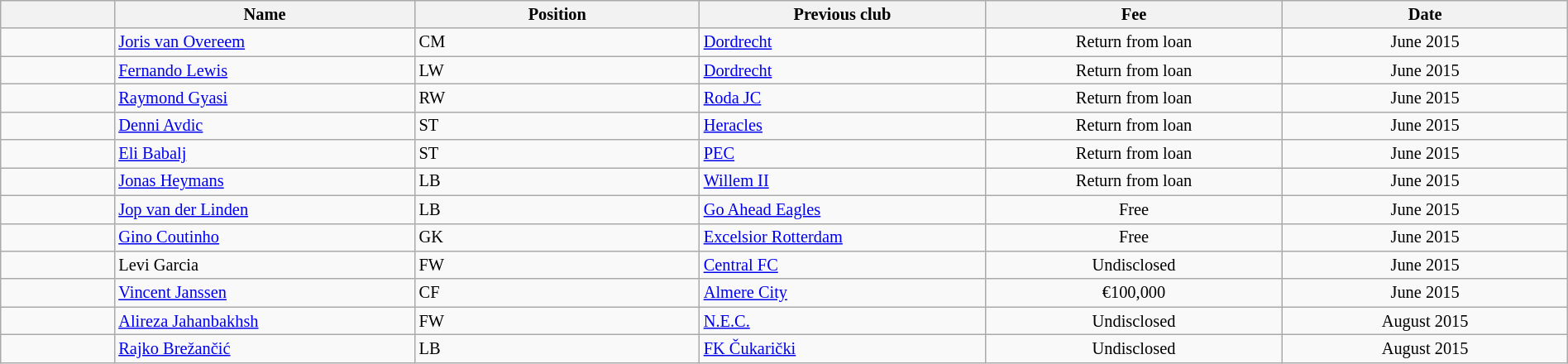<table class="wikitable" style="width:100%; font-size:85%">
<tr>
<th style="width:2%;"></th>
<th style="width:5%;">Name</th>
<th style="width:5%;">Position</th>
<th style="width:5%;">Previous club</th>
<th style="width:5%;">Fee</th>
<th style="width:5%;">Date</th>
</tr>
<tr>
<td align=center></td>
<td align=left> <a href='#'>Joris van Overeem</a></td>
<td align=left>CM</td>
<td align=left> <a href='#'>Dordrecht</a></td>
<td align=center>Return from loan</td>
<td align=center>June 2015</td>
</tr>
<tr>
<td align=center></td>
<td align=left> <a href='#'>Fernando Lewis</a></td>
<td align=left>LW</td>
<td align=left> <a href='#'>Dordrecht</a></td>
<td align=center>Return from loan</td>
<td align=center>June 2015</td>
</tr>
<tr>
<td align=center></td>
<td align=left> <a href='#'>Raymond Gyasi</a></td>
<td align=left>RW</td>
<td align=left> <a href='#'>Roda JC</a></td>
<td align=center>Return from loan</td>
<td align=center>June 2015</td>
</tr>
<tr>
<td align=center></td>
<td align=left> <a href='#'>Denni Avdic</a></td>
<td align=left>ST</td>
<td align=left> <a href='#'>Heracles</a></td>
<td align=center>Return from loan</td>
<td align=center>June 2015</td>
</tr>
<tr>
<td align=center></td>
<td align=left> <a href='#'>Eli Babalj</a></td>
<td align=left>ST</td>
<td align=left> <a href='#'>PEC</a></td>
<td align=center>Return from loan</td>
<td align=center>June 2015</td>
</tr>
<tr>
<td align=center></td>
<td align=left> <a href='#'>Jonas Heymans</a></td>
<td align=left>LB</td>
<td align=left> <a href='#'>Willem II</a></td>
<td align=center>Return from loan</td>
<td align=center>June 2015</td>
</tr>
<tr>
<td align=center></td>
<td align=left> <a href='#'>Jop van der Linden</a></td>
<td align=left>LB</td>
<td align=left> <a href='#'>Go Ahead Eagles</a></td>
<td align=center>Free</td>
<td align=center>June 2015</td>
</tr>
<tr>
<td align=center></td>
<td align=left> <a href='#'>Gino Coutinho</a></td>
<td align=left>GK</td>
<td align=left> <a href='#'>Excelsior Rotterdam</a></td>
<td align=center>Free</td>
<td align=center>June 2015</td>
</tr>
<tr>
<td align=center></td>
<td align=left> Levi Garcia</td>
<td align=left>FW</td>
<td align=left> <a href='#'>Central FC</a></td>
<td align=center>Undisclosed</td>
<td align=center>June 2015</td>
</tr>
<tr>
<td align=center></td>
<td align=left> <a href='#'>Vincent Janssen</a></td>
<td align=left>CF</td>
<td align=left> <a href='#'>Almere City</a></td>
<td align=center>€100,000</td>
<td align=center>June 2015</td>
</tr>
<tr>
<td align=center></td>
<td align=left> <a href='#'>Alireza Jahanbakhsh</a></td>
<td align=left>FW</td>
<td align=left> <a href='#'>N.E.C.</a></td>
<td align=center>Undisclosed</td>
<td align=center>August 2015</td>
</tr>
<tr>
<td align=center></td>
<td align=left> <a href='#'>Rajko Brežančić</a></td>
<td align=left>LB</td>
<td align=left> <a href='#'>FK Čukarički</a></td>
<td align=center>Undisclosed</td>
<td align=center>August 2015</td>
</tr>
</table>
